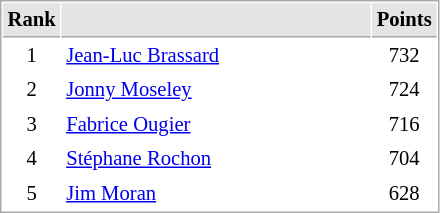<table cellspacing="1" cellpadding="3" style="border:1px solid #AAAAAA;font-size:86%">
<tr bgcolor="#E4E4E4">
<th style="border-bottom:1px solid #AAAAAA" width=10>Rank</th>
<th style="border-bottom:1px solid #AAAAAA" width=200></th>
<th style="border-bottom:1px solid #AAAAAA" width=20>Points</th>
</tr>
<tr>
<td align="center">1</td>
<td> <a href='#'>Jean-Luc Brassard</a></td>
<td align=center>732</td>
</tr>
<tr>
<td align="center">2</td>
<td> <a href='#'>Jonny Moseley</a></td>
<td align=center>724</td>
</tr>
<tr>
<td align="center">3</td>
<td> <a href='#'>Fabrice Ougier</a></td>
<td align=center>716</td>
</tr>
<tr>
<td align="center">4</td>
<td> <a href='#'>Stéphane Rochon</a></td>
<td align=center>704</td>
</tr>
<tr>
<td align="center">5</td>
<td> <a href='#'>Jim Moran</a></td>
<td align=center>628</td>
</tr>
</table>
